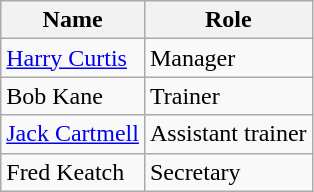<table class="wikitable">
<tr>
<th>Name</th>
<th>Role</th>
</tr>
<tr>
<td> <a href='#'>Harry Curtis</a></td>
<td>Manager</td>
</tr>
<tr>
<td> Bob Kane</td>
<td>Trainer</td>
</tr>
<tr>
<td> <a href='#'>Jack Cartmell</a></td>
<td>Assistant trainer</td>
</tr>
<tr>
<td> Fred Keatch</td>
<td>Secretary</td>
</tr>
</table>
